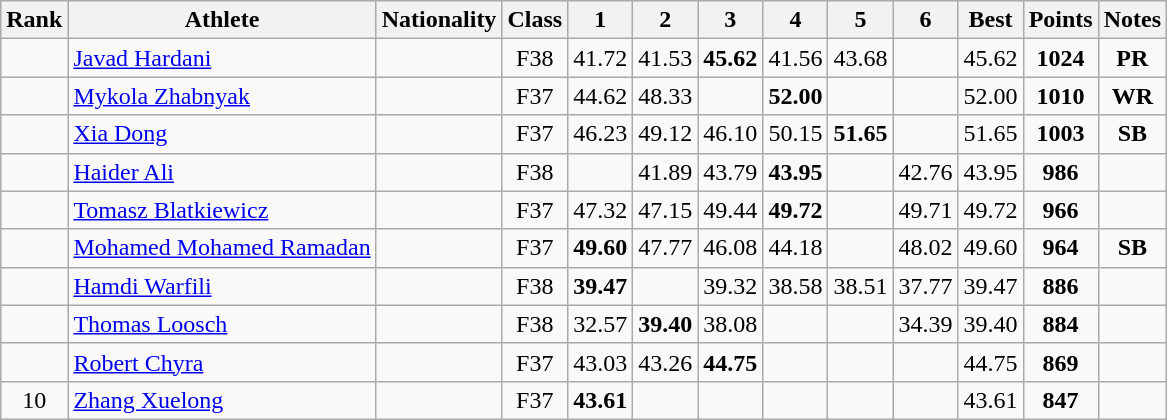<table class="wikitable sortable" style="text-align:center">
<tr>
<th>Rank</th>
<th>Athlete</th>
<th>Nationality</th>
<th>Class</th>
<th class="unsortable">1</th>
<th class="unsortable">2</th>
<th class="unsortable">3</th>
<th class="unsortable">4</th>
<th class="unsortable">5</th>
<th class="unsortable">6</th>
<th>Best</th>
<th>Points</th>
<th>Notes</th>
</tr>
<tr>
<td></td>
<td style="text-align:left;"><a href='#'>Javad Hardani</a></td>
<td style="text-align:left;"></td>
<td>F38</td>
<td>41.72</td>
<td>41.53</td>
<td><strong>45.62</strong></td>
<td>41.56</td>
<td>43.68</td>
<td></td>
<td>45.62</td>
<td><strong>1024</strong></td>
<td><strong>PR</strong></td>
</tr>
<tr>
<td></td>
<td style="text-align:left;"><a href='#'>Mykola Zhabnyak</a></td>
<td style="text-align:left;"></td>
<td>F37</td>
<td>44.62</td>
<td>48.33</td>
<td></td>
<td><strong>52.00</strong></td>
<td></td>
<td></td>
<td>52.00</td>
<td><strong>1010</strong></td>
<td><strong>WR</strong></td>
</tr>
<tr>
<td></td>
<td style="text-align:left;"><a href='#'>Xia Dong</a></td>
<td style="text-align:left;"></td>
<td>F37</td>
<td>46.23</td>
<td>49.12</td>
<td>46.10</td>
<td>50.15</td>
<td><strong>51.65</strong></td>
<td></td>
<td>51.65</td>
<td><strong>1003</strong></td>
<td><strong>SB</strong></td>
</tr>
<tr>
<td></td>
<td style="text-align:left;"><a href='#'>Haider Ali</a></td>
<td style="text-align:left;"></td>
<td>F38</td>
<td></td>
<td>41.89</td>
<td>43.79</td>
<td><strong>43.95</strong></td>
<td></td>
<td>42.76</td>
<td>43.95</td>
<td><strong>986</strong></td>
<td></td>
</tr>
<tr>
<td></td>
<td style="text-align:left;"><a href='#'>Tomasz Blatkiewicz</a></td>
<td style="text-align:left;"></td>
<td>F37</td>
<td>47.32</td>
<td>47.15</td>
<td>49.44</td>
<td><strong>49.72</strong></td>
<td></td>
<td>49.71</td>
<td>49.72</td>
<td><strong>966</strong></td>
<td></td>
</tr>
<tr>
<td></td>
<td style="text-align:left;"><a href='#'>Mohamed Mohamed Ramadan</a></td>
<td style="text-align:left;"></td>
<td>F37</td>
<td><strong>49.60</strong></td>
<td>47.77</td>
<td>46.08</td>
<td>44.18</td>
<td></td>
<td>48.02</td>
<td>49.60</td>
<td><strong>964</strong></td>
<td><strong>SB</strong></td>
</tr>
<tr>
<td></td>
<td style="text-align:left;"><a href='#'>Hamdi Warfili</a></td>
<td style="text-align:left;"></td>
<td>F38</td>
<td><strong>39.47</strong></td>
<td></td>
<td>39.32</td>
<td>38.58</td>
<td>38.51</td>
<td>37.77</td>
<td>39.47</td>
<td><strong>886</strong></td>
<td></td>
</tr>
<tr>
<td></td>
<td style="text-align:left;"><a href='#'>Thomas Loosch</a></td>
<td style="text-align:left;"></td>
<td>F38</td>
<td>32.57</td>
<td><strong>39.40</strong></td>
<td>38.08</td>
<td></td>
<td></td>
<td>34.39</td>
<td>39.40</td>
<td><strong>884</strong></td>
<td></td>
</tr>
<tr>
<td></td>
<td style="text-align:left;"><a href='#'>Robert Chyra</a></td>
<td style="text-align:left;"></td>
<td>F37</td>
<td>43.03</td>
<td>43.26</td>
<td><strong>44.75</strong></td>
<td></td>
<td></td>
<td></td>
<td>44.75</td>
<td><strong>869</strong></td>
<td></td>
</tr>
<tr>
<td>10</td>
<td style="text-align:left;"><a href='#'>Zhang Xuelong</a></td>
<td style="text-align:left;"></td>
<td>F37</td>
<td><strong>43.61</strong></td>
<td></td>
<td></td>
<td></td>
<td></td>
<td></td>
<td>43.61</td>
<td><strong>847</strong></td>
<td></td>
</tr>
</table>
